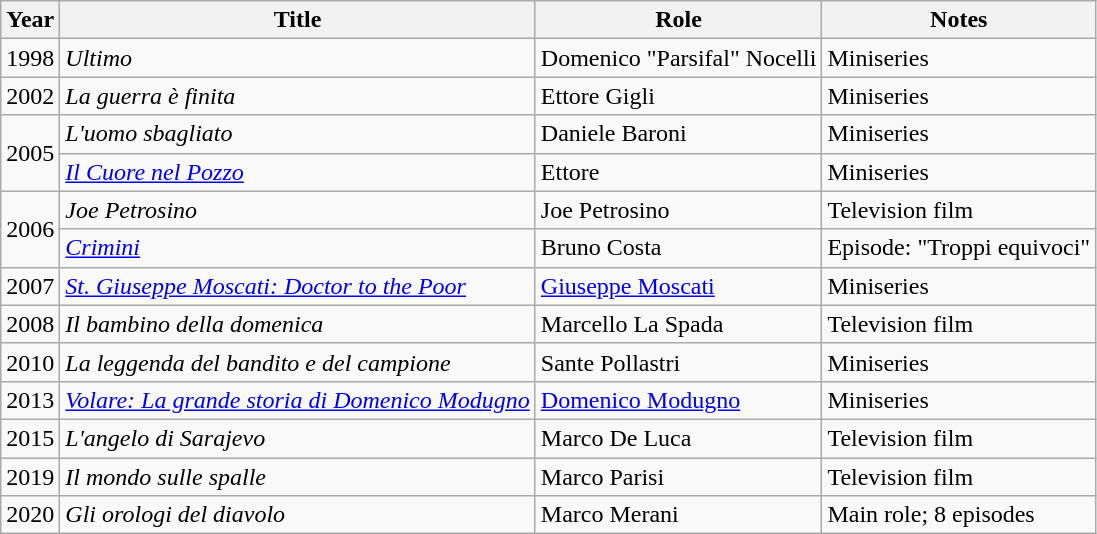<table class="wikitable">
<tr>
<th>Year</th>
<th>Title</th>
<th>Role</th>
<th>Notes</th>
</tr>
<tr>
<td>1998</td>
<td><em>Ultimo</em></td>
<td>Domenico "Parsifal" Nocelli</td>
<td>Miniseries</td>
</tr>
<tr>
<td>2002</td>
<td><em>La guerra è finita</em></td>
<td>Ettore Gigli</td>
<td>Miniseries</td>
</tr>
<tr>
<td rowspan="2">2005</td>
<td><em>L'uomo sbagliato</em></td>
<td>Daniele Baroni</td>
<td>Miniseries</td>
</tr>
<tr>
<td><em><a href='#'>Il Cuore nel Pozzo</a></em></td>
<td>Ettore</td>
<td>Miniseries</td>
</tr>
<tr>
<td rowspan="2">2006</td>
<td><em>Joe Petrosino</em></td>
<td>Joe Petrosino</td>
<td>Television film</td>
</tr>
<tr>
<td><em><a href='#'>Crimini</a></em></td>
<td>Bruno Costa</td>
<td>Episode: "Troppi equivoci"</td>
</tr>
<tr>
<td>2007</td>
<td><em><a href='#'>St. Giuseppe Moscati: Doctor to the Poor</a></em></td>
<td><a href='#'>Giuseppe Moscati</a></td>
<td>Miniseries</td>
</tr>
<tr>
<td>2008</td>
<td><em>Il bambino della domenica</em></td>
<td>Marcello La Spada</td>
<td>Television film</td>
</tr>
<tr>
<td>2010</td>
<td><em>La leggenda del bandito e del campione</em></td>
<td>Sante Pollastri</td>
<td>Miniseries</td>
</tr>
<tr>
<td>2013</td>
<td><em><a href='#'>Volare: La grande storia di Domenico Modugno</a></em></td>
<td><a href='#'>Domenico Modugno</a></td>
<td>Miniseries</td>
</tr>
<tr>
<td>2015</td>
<td><em>L'angelo di Sarajevo</em></td>
<td>Marco De Luca</td>
<td>Television film</td>
</tr>
<tr>
<td>2019</td>
<td><em>Il mondo sulle spalle</em></td>
<td>Marco Parisi</td>
<td>Television film</td>
</tr>
<tr>
<td>2020</td>
<td><em>Gli orologi del diavolo</em></td>
<td>Marco Merani</td>
<td>Main role; 8 episodes</td>
</tr>
</table>
